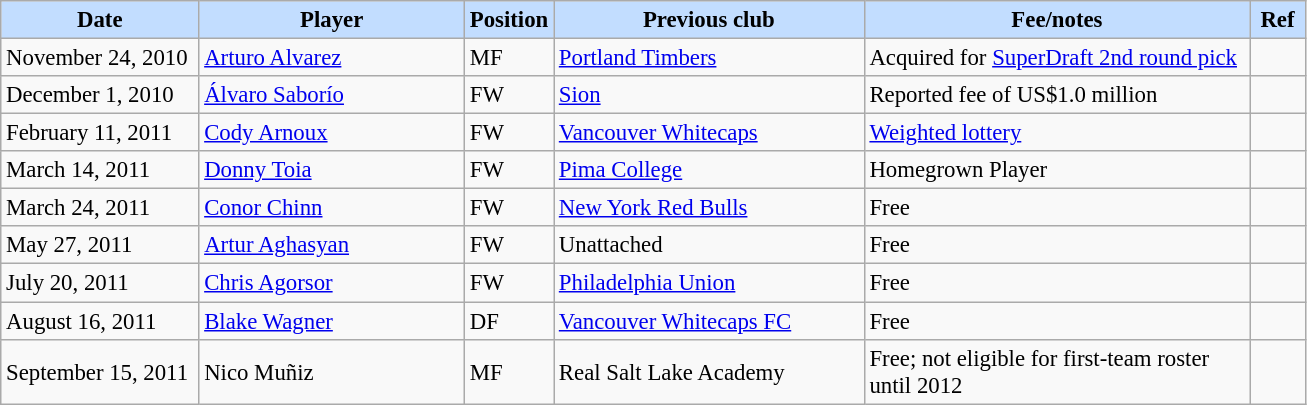<table class="wikitable" style="text-align:left; font-size:95%;">
<tr>
<th style="background:#c2ddff; width:125px;">Date</th>
<th style="background:#c2ddff; width:170px;">Player</th>
<th style="background:#c2ddff; width:50px;">Position</th>
<th style="background:#c2ddff; width:200px;">Previous club</th>
<th style="background:#c2ddff; width:250px;">Fee/notes</th>
<th style="background:#c2ddff; width:30px;">Ref</th>
</tr>
<tr>
<td>November 24, 2010</td>
<td> <a href='#'>Arturo Alvarez</a></td>
<td>MF</td>
<td> <a href='#'>Portland Timbers</a></td>
<td>Acquired for <a href='#'>SuperDraft 2nd round pick</a></td>
<td></td>
</tr>
<tr>
<td>December 1, 2010</td>
<td> <a href='#'>Álvaro Saborío</a></td>
<td>FW</td>
<td> <a href='#'>Sion</a></td>
<td>Reported fee of US$1.0 million</td>
<td></td>
</tr>
<tr>
<td>February 11, 2011</td>
<td> <a href='#'>Cody Arnoux</a></td>
<td>FW</td>
<td> <a href='#'>Vancouver Whitecaps</a></td>
<td><a href='#'>Weighted lottery</a></td>
<td></td>
</tr>
<tr>
<td>March 14, 2011</td>
<td> <a href='#'>Donny Toia</a></td>
<td>FW</td>
<td> <a href='#'>Pima College</a></td>
<td>Homegrown Player</td>
<td></td>
</tr>
<tr>
<td>March 24, 2011</td>
<td> <a href='#'>Conor Chinn</a></td>
<td>FW</td>
<td> <a href='#'>New York Red Bulls</a></td>
<td>Free</td>
<td></td>
</tr>
<tr>
<td>May 27, 2011</td>
<td> <a href='#'>Artur Aghasyan</a></td>
<td>FW</td>
<td>Unattached</td>
<td>Free</td>
<td></td>
</tr>
<tr>
<td>July 20, 2011</td>
<td> <a href='#'>Chris Agorsor</a></td>
<td>FW</td>
<td> <a href='#'>Philadelphia Union</a></td>
<td>Free</td>
<td></td>
</tr>
<tr>
<td>August 16, 2011</td>
<td> <a href='#'>Blake Wagner</a></td>
<td>DF</td>
<td> <a href='#'>Vancouver Whitecaps FC</a></td>
<td>Free</td>
<td></td>
</tr>
<tr>
<td>September 15, 2011</td>
<td> Nico Muñiz</td>
<td>MF</td>
<td> Real Salt Lake Academy</td>
<td>Free; not eligible for first-team roster until 2012</td>
<td></td>
</tr>
</table>
